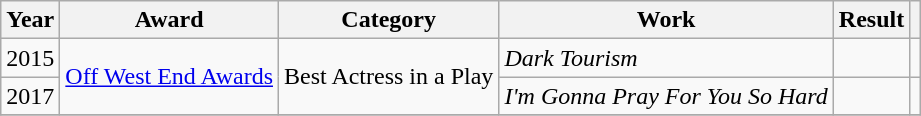<table class="wikitable plainrowheaders">
<tr>
<th>Year</th>
<th>Award</th>
<th>Category</th>
<th>Work</th>
<th>Result</th>
<th></th>
</tr>
<tr>
<td>2015</td>
<td rowspan="2"><a href='#'>Off West End Awards</a></td>
<td rowspan="2">Best Actress in a Play</td>
<td><em>Dark Tourism</em></td>
<td></td>
<td></td>
</tr>
<tr>
<td>2017</td>
<td><em>I'm Gonna Pray For You So Hard</em></td>
<td></td>
<td></td>
</tr>
<tr>
</tr>
</table>
